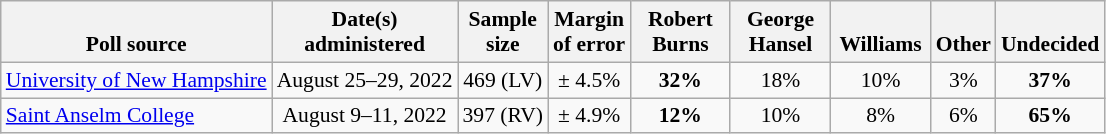<table class="wikitable" style="font-size:90%;text-align:center;">
<tr valign="bottom">
<th>Poll source</th>
<th>Date(s)<br>administered</th>
<th>Sample<br>size</th>
<th>Margin<br>of error</th>
<th style="width:60px;">Robert<br>Burns</th>
<th style="width:60px;">George<br>Hansel</th>
<th style="width:60px;"><br>Williams</th>
<th>Other</th>
<th>Undecided</th>
</tr>
<tr>
<td style="text-align:left;"><a href='#'>University of New Hampshire</a></td>
<td>August 25–29, 2022</td>
<td>469 (LV)</td>
<td>± 4.5%</td>
<td><strong>32%</strong></td>
<td>18%</td>
<td>10%</td>
<td>3%</td>
<td><strong>37%</strong></td>
</tr>
<tr>
<td style="text-align:left;"><a href='#'>Saint Anselm College</a></td>
<td>August 9–11, 2022</td>
<td>397 (RV)</td>
<td>± 4.9%</td>
<td><strong>12%</strong></td>
<td>10%</td>
<td>8%</td>
<td>6%</td>
<td><strong>65%</strong></td>
</tr>
</table>
